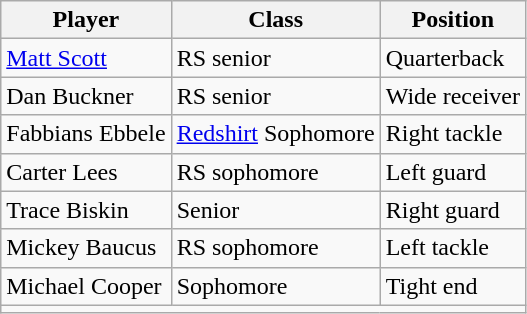<table class="wikitable" border="1">
<tr>
<th>Player</th>
<th>Class</th>
<th>Position</th>
</tr>
<tr>
<td><a href='#'>Matt Scott</a></td>
<td>RS senior</td>
<td>Quarterback</td>
</tr>
<tr>
<td>Dan Buckner</td>
<td>RS senior</td>
<td>Wide receiver</td>
</tr>
<tr>
<td>Fabbians Ebbele</td>
<td><a href='#'>Redshirt</a> Sophomore</td>
<td>Right tackle</td>
</tr>
<tr>
<td>Carter Lees</td>
<td>RS sophomore</td>
<td>Left guard</td>
</tr>
<tr>
<td>Trace Biskin</td>
<td>Senior</td>
<td>Right guard</td>
</tr>
<tr>
<td>Mickey Baucus</td>
<td>RS sophomore</td>
<td>Left tackle</td>
</tr>
<tr>
<td>Michael Cooper</td>
<td>Sophomore</td>
<td>Tight end</td>
</tr>
<tr>
<td colspan="3" style="font-size: 8pt" align="center"></td>
</tr>
</table>
